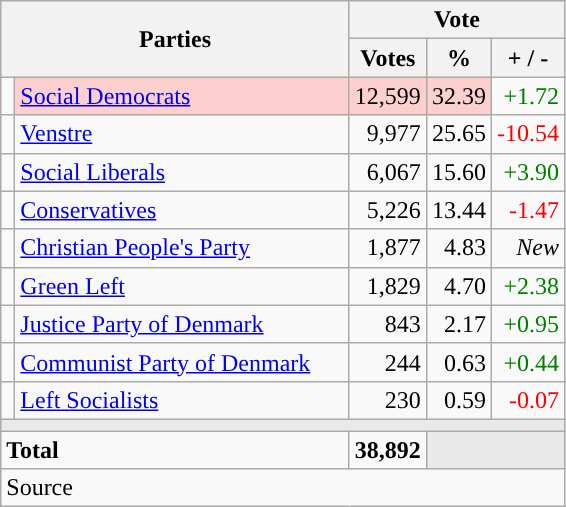<table class="wikitable" style="text-align:right;">
<tr>
<th style="text-align:centre;" rowspan="2" colspan="2" width="225">Parties</th>
<th colspan="3">Vote</th>
</tr>
<tr>
<th width="15">Votes</th>
<th width="15">%</th>
<th width="15">+ / -</th>
</tr>
<tr>
<td width="2" style="color:inherit;background:"></td>
<td bgcolor=#fbd0ce  align="left"><a href='#'>Social Democrats</a></td>
<td bgcolor=#fbd0ce>12,599</td>
<td bgcolor=#fbd0ce>32.39</td>
<td style=color:green;>+1.72</td>
</tr>
<tr>
<td width="2" style="color:inherit;background:"></td>
<td align="left"><a href='#'>Venstre</a></td>
<td>9,977</td>
<td>25.65</td>
<td style=color:red;>-10.54</td>
</tr>
<tr>
<td width="2" style="color:inherit;background:"></td>
<td align="left"><a href='#'>Social Liberals</a></td>
<td>6,067</td>
<td>15.60</td>
<td style=color:green;>+3.90</td>
</tr>
<tr>
<td width="2" style="color:inherit;background:"></td>
<td align="left"><a href='#'>Conservatives</a></td>
<td>5,226</td>
<td>13.44</td>
<td style=color:red;>-1.47</td>
</tr>
<tr>
<td width="2" style="color:inherit;background:"></td>
<td align="left"><a href='#'>Christian People's Party</a></td>
<td>1,877</td>
<td>4.83</td>
<td><em>New</em></td>
</tr>
<tr>
<td width="2" style="color:inherit;background:"></td>
<td align="left"><a href='#'>Green Left</a></td>
<td>1,829</td>
<td>4.70</td>
<td style=color:green;>+2.38</td>
</tr>
<tr>
<td width="2" style="color:inherit;background:"></td>
<td align="left"><a href='#'>Justice Party of Denmark</a></td>
<td>843</td>
<td>2.17</td>
<td style=color:green;>+0.95</td>
</tr>
<tr>
<td width="2" style="color:inherit;background:"></td>
<td align="left"><a href='#'>Communist Party of Denmark</a></td>
<td>244</td>
<td>0.63</td>
<td style=color:green;>+0.44</td>
</tr>
<tr>
<td width="2" style="color:inherit;background:"></td>
<td align="left"><a href='#'>Left Socialists</a></td>
<td>230</td>
<td>0.59</td>
<td style=color:red;>-0.07</td>
</tr>
<tr>
<td colspan="7" bgcolor="#E9E9E9"></td>
</tr>
<tr>
<td align="left" colspan="2"><strong>Total</strong></td>
<td><strong>38,892</strong></td>
<td bgcolor="#E9E9E9" colspan="2"></td>
</tr>
<tr>
<td align="left" colspan="6">Source</td>
</tr>
</table>
